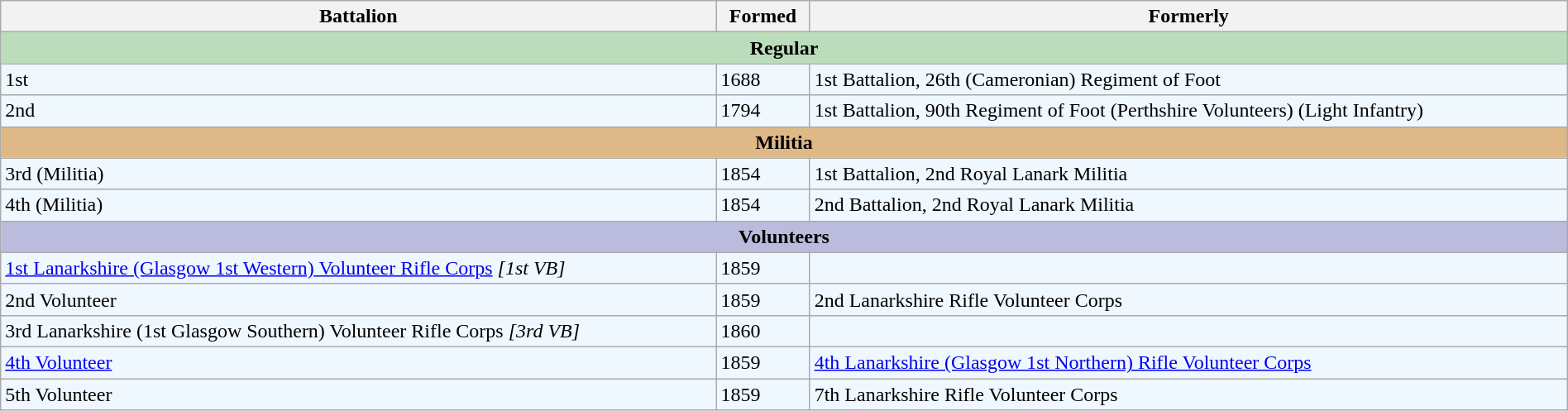<table class="wikitable" style="width:100%;">
<tr>
<th>Battalion</th>
<th>Formed</th>
<th>Formerly</th>
</tr>
<tr>
<th colspan="5" style="background:#bdb;">Regular</th>
</tr>
<tr style="background:#f0f8ff;">
<td>1st</td>
<td>1688</td>
<td>1st Battalion, 26th (Cameronian) Regiment of Foot</td>
</tr>
<tr style="background:#f0f8ff;">
<td>2nd</td>
<td>1794</td>
<td>1st Battalion, 90th Regiment of Foot (Perthshire Volunteers) (Light Infantry)</td>
</tr>
<tr>
<th colspan="5" style="background:#deb887;">Militia</th>
</tr>
<tr style="background:#f0f8ff;">
<td>3rd (Militia)</td>
<td>1854</td>
<td>1st Battalion, 2nd Royal Lanark Militia</td>
</tr>
<tr style="background:#f0f8ff;">
<td>4th (Militia)</td>
<td>1854</td>
<td>2nd Battalion, 2nd Royal Lanark Militia</td>
</tr>
<tr style="background:#f0f8ff;">
<th colspan="5" style="background:#bbd;">Volunteers</th>
</tr>
<tr style="background:#f0f8ff;">
<td><a href='#'>1st Lanarkshire (Glasgow 1st Western) Volunteer Rifle Corps</a> <em>[1st VB]</em></td>
<td>1859</td>
<td></td>
</tr>
<tr style="background:#f0f8ff;">
<td>2nd Volunteer</td>
<td>1859</td>
<td>2nd Lanarkshire Rifle Volunteer Corps</td>
</tr>
<tr style="background:#f0f8ff;">
<td>3rd Lanarkshire (1st Glasgow Southern) Volunteer Rifle Corps <em>[3rd VB]</em></td>
<td>1860</td>
<td></td>
</tr>
<tr style="background:#f0f8ff;">
<td><a href='#'>4th Volunteer</a></td>
<td>1859</td>
<td><a href='#'>4th Lanarkshire (Glasgow 1st Northern) Rifle Volunteer Corps</a></td>
</tr>
<tr style="background:#f0f8ff;">
<td>5th Volunteer</td>
<td>1859</td>
<td>7th Lanarkshire Rifle Volunteer Corps</td>
</tr>
</table>
